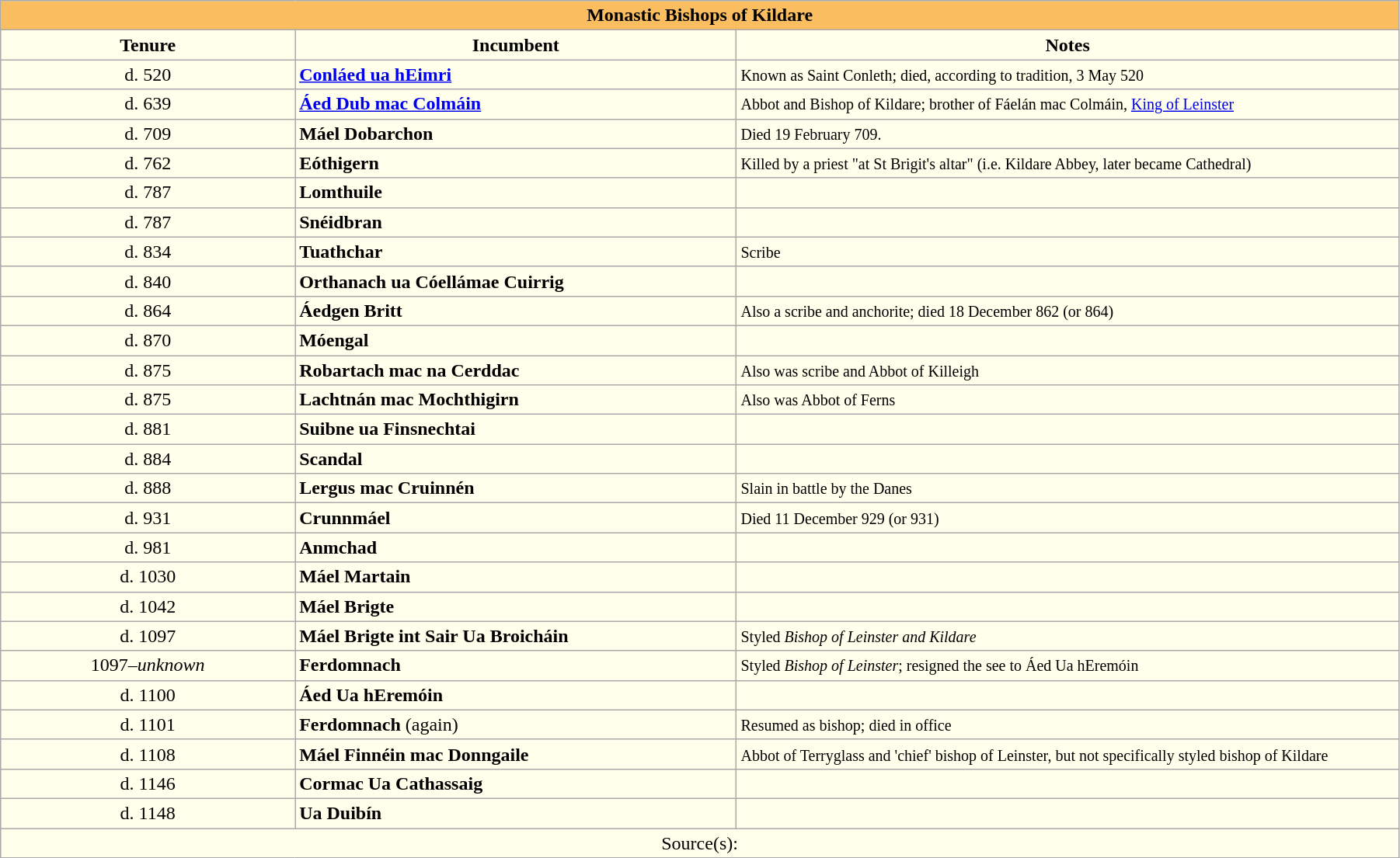<table class="wikitable" style="width:95%;" border="1" cellpadding="2">
<tr>
<th style="background-color:#FABE60" colspan="5">Monastic Bishops of Kildare</th>
</tr>
<tr align=center>
<th style="background-color:#ffffec" width="20%">Tenure</th>
<th style="background-color:#ffffec" width="30%">Incumbent</th>
<th style="background-color:#ffffec" width="45%">Notes</th>
</tr>
<tr valign=top bgcolor="#ffffec">
<td align=center>d. 520</td>
<td><strong><a href='#'>Conláed ua hEimri</a></strong></td>
<td><small>Known as Saint Conleth; died, according to tradition, 3 May 520</small></td>
</tr>
<tr valign=top bgcolor="#ffffec">
<td align=center>d. 639</td>
<td><strong><a href='#'>Áed Dub mac Colmáin</a></strong></td>
<td><small>Abbot and Bishop of Kildare; brother of Fáelán mac Colmáin, <a href='#'>King of Leinster</a></small></td>
</tr>
<tr valign=top bgcolor="#ffffec">
<td align=center>d. 709</td>
<td><strong>Máel Dobarchon</strong></td>
<td><small>Died 19 February 709.</small></td>
</tr>
<tr valign=top bgcolor="#ffffec">
<td align=center>d. 762</td>
<td><strong>Eóthigern</strong></td>
<td><small>Killed by a priest "at St Brigit's altar" (i.e. Kildare Abbey, later became Cathedral)</small></td>
</tr>
<tr valign=top bgcolor="#ffffec">
<td align=center>d. 787</td>
<td><strong>Lomthuile</strong></td>
<td><small></small></td>
</tr>
<tr valign=top bgcolor="#ffffec">
<td align=center>d. 787</td>
<td><strong>Snéidbran</strong></td>
<td><small></small></td>
</tr>
<tr valign=top bgcolor="#ffffec">
<td align=center>d. 834</td>
<td><strong>Tuathchar</strong></td>
<td><small>Scribe</small></td>
</tr>
<tr valign=top bgcolor="#ffffec">
<td align=center>d. 840</td>
<td><strong>Orthanach ua Cóellámae Cuirrig</strong></td>
<td><small></small></td>
</tr>
<tr valign=top bgcolor="#ffffec">
<td align=center>d. 864</td>
<td><strong>Áedgen Britt</strong></td>
<td><small>Also a scribe and anchorite; died 18 December 862 (or 864)</small></td>
</tr>
<tr valign=top bgcolor="#ffffec">
<td align=center>d. 870</td>
<td><strong>Móengal</strong></td>
<td><small></small></td>
</tr>
<tr valign=top bgcolor="#ffffec">
<td align=center>d. 875</td>
<td><strong>Robartach mac na Cerddac</strong></td>
<td><small>Also was scribe and Abbot of Killeigh</small></td>
</tr>
<tr valign=top bgcolor="#ffffec">
<td align=center>d. 875</td>
<td><strong>Lachtnán mac Mochthigirn</strong></td>
<td><small>Also was Abbot of Ferns</small></td>
</tr>
<tr valign=top bgcolor="#ffffec">
<td align=center>d. 881</td>
<td><strong>Suibne ua Finsnechtai</strong></td>
<td><small></small></td>
</tr>
<tr valign=top bgcolor="#ffffec">
<td align=center>d. 884</td>
<td><strong>Scandal</strong></td>
<td><small></small></td>
</tr>
<tr valign=top bgcolor="#ffffec">
<td align=center>d. 888</td>
<td><strong>Lergus mac Cruinnén</strong></td>
<td><small>Slain in battle by the Danes</small></td>
</tr>
<tr valign=top bgcolor="#ffffec">
<td align=center>d. 931</td>
<td><strong>Crunnmáel</strong></td>
<td><small>Died 11 December 929 (or 931)</small></td>
</tr>
<tr valign=top bgcolor="#ffffec">
<td align=center>d. 981</td>
<td><strong>Anmchad</strong></td>
<td><small></small></td>
</tr>
<tr valign=top bgcolor="#ffffec">
<td align=center>d. 1030</td>
<td><strong>Máel Martain</strong></td>
<td><small></small></td>
</tr>
<tr valign=top bgcolor="#ffffec">
<td align=center>d. 1042</td>
<td><strong>Máel Brigte</strong></td>
<td><small></small></td>
</tr>
<tr valign=top bgcolor="#ffffec">
<td align=center>d. 1097</td>
<td><strong>Máel Brigte int Sair Ua Broicháin</strong></td>
<td><small>Styled <em>Bishop of Leinster and Kildare</em></small></td>
</tr>
<tr valign=top bgcolor="#ffffec">
<td align=center>1097–<em>unknown</em></td>
<td><strong>Ferdomnach</strong></td>
<td><small>Styled <em>Bishop of Leinster</em>; resigned the see to Áed Ua hEremóin</small></td>
</tr>
<tr valign=top bgcolor="#ffffec">
<td align=center>d. 1100</td>
<td><strong>Áed Ua hEremóin</strong></td>
<td><small></small></td>
</tr>
<tr valign=top bgcolor="#ffffec">
<td align=center>d. 1101</td>
<td><strong>Ferdomnach</strong> (again)</td>
<td><small>Resumed as bishop; died in office</small></td>
</tr>
<tr valign=top bgcolor="#ffffec">
<td align=center>d. 1108</td>
<td><strong>Máel Finnéin mac Donngaile</strong></td>
<td><small>Abbot of Terryglass and 'chief' bishop of Leinster, but not specifically styled bishop of Kildare</small></td>
</tr>
<tr valign=top bgcolor="#ffffec">
<td align=center>d. 1146</td>
<td><strong>Cormac Ua Cathassaig</strong></td>
<td><small></small></td>
</tr>
<tr valign=top bgcolor="#ffffec">
<td align=center>d. 1148</td>
<td><strong>Ua Duibín</strong></td>
<td><small></small></td>
</tr>
<tr valign=top bgcolor="#ffffec">
<td align=center colspan="4">Source(s):</td>
</tr>
</table>
